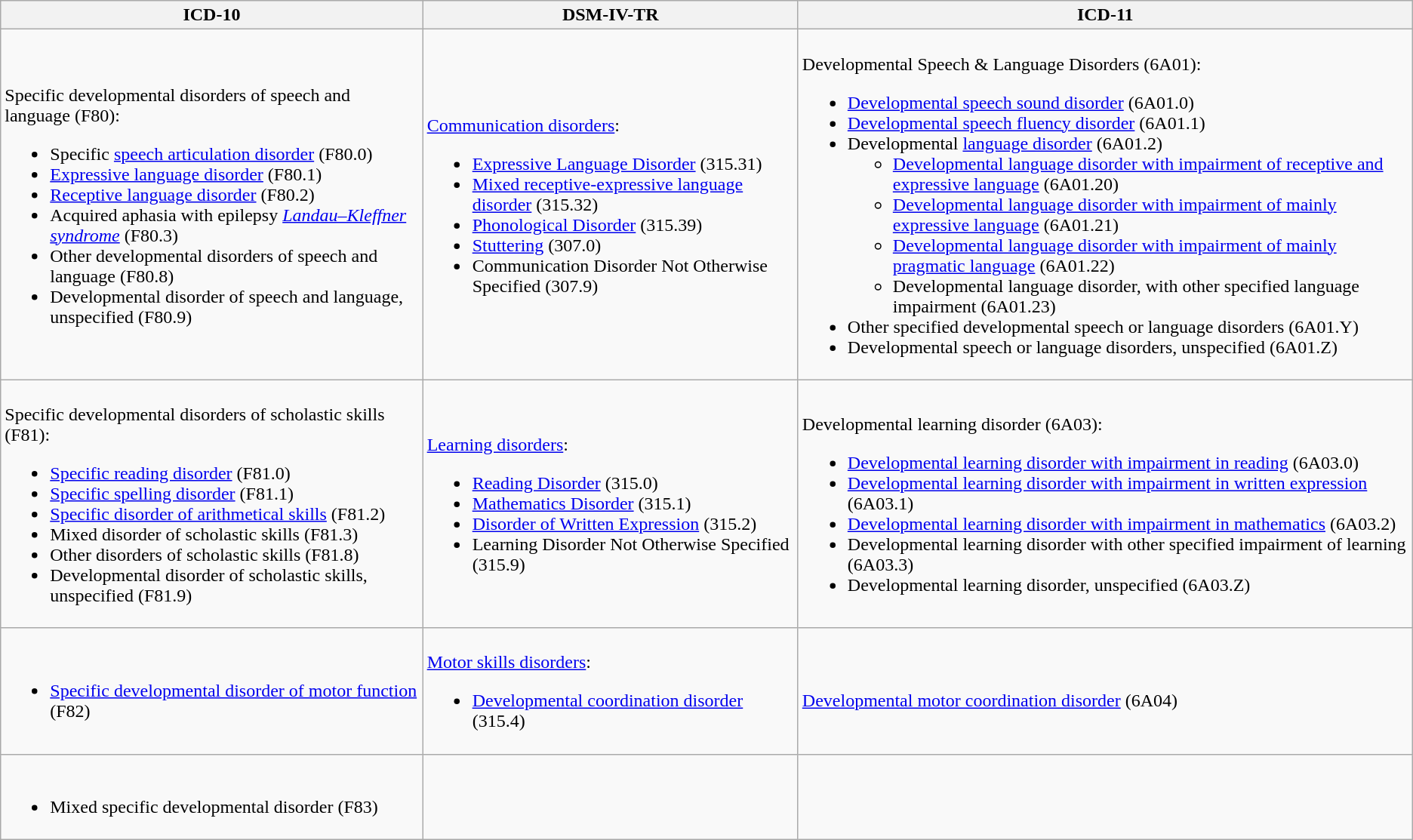<table class="wikitable">
<tr>
<th>ICD-10</th>
<th>DSM-IV-TR</th>
<th>ICD-11</th>
</tr>
<tr>
<td><br>Specific developmental disorders of speech and language (F80):<ul><li>Specific <a href='#'>speech articulation disorder</a> (F80.0)</li><li><a href='#'>Expressive language disorder</a> (F80.1)</li><li><a href='#'>Receptive language disorder</a> (F80.2)</li><li>Acquired aphasia with epilepsy <em><a href='#'>Landau–Kleffner syndrome</a></em> (F80.3)</li><li>Other developmental disorders of speech and language (F80.8)</li><li>Developmental disorder of speech and language, unspecified (F80.9)</li></ul></td>
<td><br><a href='#'>Communication disorders</a>:<ul><li><a href='#'>Expressive Language Disorder</a> (315.31)</li><li><a href='#'>Mixed receptive-expressive language disorder</a> (315.32)</li><li><a href='#'>Phonological Disorder</a> (315.39)</li><li><a href='#'>Stuttering</a> (307.0)</li><li>Communication Disorder Not Otherwise Specified (307.9)</li></ul></td>
<td><br>Developmental Speech & Language Disorders (6A01):<ul><li><a href='#'>Developmental speech sound disorder</a> (6A01.0)</li><li><a href='#'>Developmental speech fluency disorder</a> (6A01.1)</li><li>Developmental <a href='#'>language disorder</a> (6A01.2)<ul><li><a href='#'>Developmental language disorder with impairment of receptive and expressive language</a> (6A01.20)</li><li><a href='#'>Developmental language disorder with impairment of mainly expressive language</a> (6A01.21)</li><li><a href='#'>Developmental language disorder with impairment of mainly pragmatic language</a> (6A01.22)</li><li>Developmental language disorder, with other specified language impairment (6A01.23)</li></ul></li><li>Other specified developmental speech or language disorders (6A01.Y)</li><li>Developmental speech or language disorders, unspecified (6A01.Z)</li></ul></td>
</tr>
<tr>
<td><br>Specific developmental disorders of scholastic skills (F81):<ul><li><a href='#'>Specific reading disorder</a> (F81.0)</li><li><a href='#'>Specific spelling disorder</a> (F81.1)</li><li><a href='#'>Specific disorder of arithmetical skills</a> (F81.2)</li><li>Mixed disorder of scholastic skills (F81.3)</li><li>Other disorders of scholastic skills (F81.8)</li><li>Developmental disorder of scholastic skills, unspecified (F81.9)</li></ul></td>
<td><br><a href='#'>Learning disorders</a>:<ul><li><a href='#'>Reading Disorder</a> (315.0)</li><li><a href='#'>Mathematics Disorder</a> (315.1)</li><li><a href='#'>Disorder of Written Expression</a> (315.2)</li><li>Learning Disorder Not Otherwise Specified (315.9)</li></ul></td>
<td><br>Developmental learning disorder (6A03):<ul><li><a href='#'>Developmental learning disorder with impairment in reading</a> (6A03.0)</li><li><a href='#'>Developmental learning disorder with impairment in written expression</a> (6A03.1)</li><li><a href='#'>Developmental learning disorder with impairment in mathematics</a> (6A03.2)</li><li>Developmental learning disorder with other specified impairment of learning  (6A03.3)</li><li>Developmental learning disorder, unspecified (6A03.Z)</li></ul></td>
</tr>
<tr>
<td><br><ul><li><a href='#'>Specific developmental disorder of motor function</a> (F82)</li></ul></td>
<td><br><a href='#'>Motor skills disorders</a>:<ul><li><a href='#'>Developmental coordination disorder</a> (315.4)</li></ul></td>
<td><br><a href='#'>Developmental motor coordination disorder</a> (6A04)</td>
</tr>
<tr>
<td><br><ul><li>Mixed specific developmental disorder (F83)</li></ul></td>
<td></td>
</tr>
</table>
